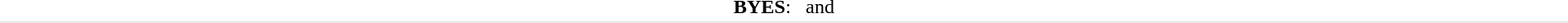<table style="text-align:center; border-bottom:1px solid #E0E0E0" width=100%>
<tr>
<td><strong>BYES</strong>:   and </td>
</tr>
</table>
